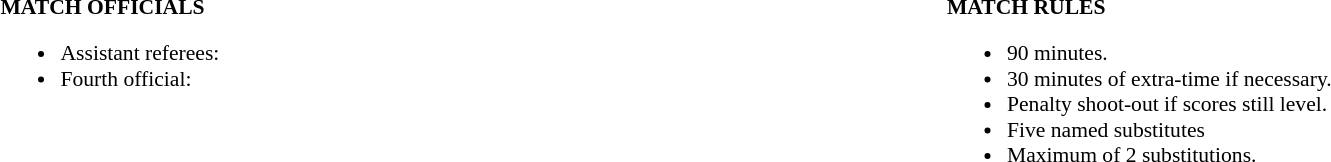<table width=100% style="font-size: 90%">
<tr>
<td width=50% valign=top><br><strong>MATCH OFFICIALS</strong><ul><li>Assistant referees:</li><li>Fourth official:</li></ul></td>
<td width=50% valign=top><br><strong>MATCH RULES</strong><ul><li>90 minutes.</li><li>30 minutes of extra-time if necessary.</li><li>Penalty shoot-out if scores still level.</li><li>Five named substitutes</li><li>Maximum of 2 substitutions.</li></ul></td>
</tr>
</table>
